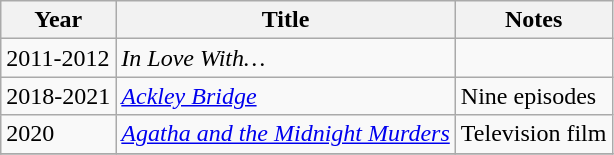<table class="wikitable">
<tr>
<th>Year</th>
<th>Title</th>
<th>Notes</th>
</tr>
<tr>
<td>2011-2012</td>
<td><em>In Love With…</em></td>
<td></td>
</tr>
<tr>
<td>2018-2021</td>
<td><em><a href='#'>Ackley Bridge</a></em></td>
<td>Nine episodes</td>
</tr>
<tr>
<td>2020</td>
<td><em><a href='#'>Agatha and the Midnight Murders</a></em></td>
<td>Television film</td>
</tr>
<tr>
</tr>
</table>
